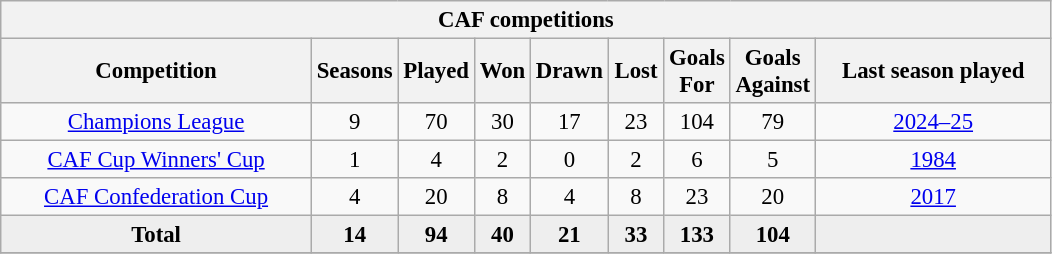<table class="wikitable" style="font-size:95%; text-align: center;">
<tr>
<th colspan="9">CAF competitions</th>
</tr>
<tr>
<th width="200">Competition</th>
<th width="30">Seasons</th>
<th width="30">Played</th>
<th width="30">Won</th>
<th width="30">Drawn</th>
<th width="30">Lost</th>
<th width="30">Goals For</th>
<th width="30">Goals Against</th>
<th width="150">Last season played</th>
</tr>
<tr>
<td><a href='#'>Champions League</a></td>
<td>9</td>
<td>70</td>
<td>30</td>
<td>17</td>
<td>23</td>
<td>104</td>
<td>79</td>
<td><a href='#'>2024–25</a></td>
</tr>
<tr>
<td><a href='#'>CAF Cup Winners' Cup</a></td>
<td>1</td>
<td>4</td>
<td>2</td>
<td>0</td>
<td>2</td>
<td>6</td>
<td>5</td>
<td><a href='#'>1984</a></td>
</tr>
<tr>
<td><a href='#'>CAF Confederation Cup</a></td>
<td>4</td>
<td>20</td>
<td>8</td>
<td>4</td>
<td>8</td>
<td>23</td>
<td>20</td>
<td><a href='#'>2017</a></td>
</tr>
<tr bgcolor=#EEEEEE>
<td><strong>Total</strong></td>
<td><strong>14</strong></td>
<td><strong>94</strong></td>
<td><strong>40</strong></td>
<td><strong>21</strong></td>
<td><strong>33</strong></td>
<td><strong>133</strong></td>
<td><strong>104</strong></td>
<td></td>
</tr>
<tr>
</tr>
</table>
